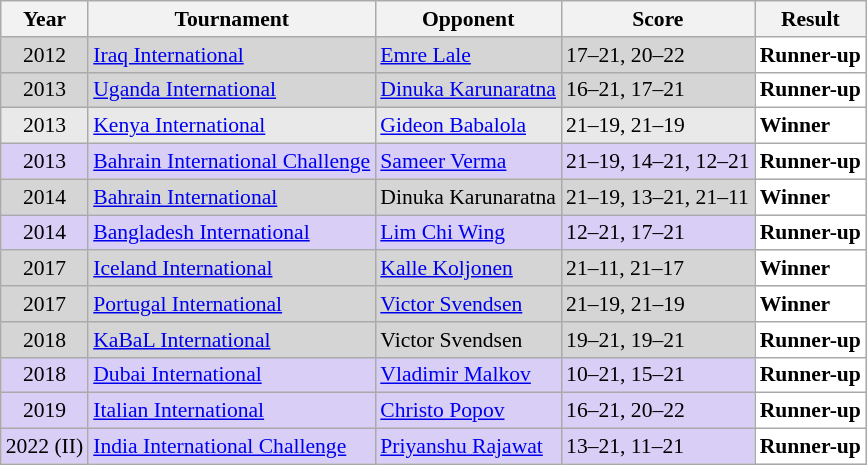<table class="sortable wikitable" style="font-size: 90%;">
<tr>
<th>Year</th>
<th>Tournament</th>
<th>Opponent</th>
<th>Score</th>
<th>Result</th>
</tr>
<tr style="background:#D5D5D5">
<td align="center">2012</td>
<td align="left"><a href='#'>Iraq International</a></td>
<td align="left"> <a href='#'>Emre Lale</a></td>
<td align="left">17–21, 20–22</td>
<td style="text-align:left; background:white"> <strong>Runner-up</strong></td>
</tr>
<tr style="background:#D5D5D5">
<td align="center">2013</td>
<td align="left"><a href='#'>Uganda International</a></td>
<td align="left"> <a href='#'>Dinuka Karunaratna</a></td>
<td align="left">16–21, 17–21</td>
<td style="text-align:left; background:white"> <strong>Runner-up</strong></td>
</tr>
<tr style="background:#E9E9E9">
<td align="center">2013</td>
<td align="left"><a href='#'>Kenya International</a></td>
<td align="left"> <a href='#'>Gideon Babalola</a></td>
<td align="left">21–19, 21–19</td>
<td style="text-align:left; background:white"> <strong>Winner</strong></td>
</tr>
<tr style="background:#D8CEF6">
<td align="center">2013</td>
<td align="left"><a href='#'>Bahrain International Challenge</a></td>
<td align="left"> <a href='#'>Sameer Verma</a></td>
<td align="left">21–19, 14–21, 12–21</td>
<td style="text-align:left; background:white"> <strong>Runner-up</strong></td>
</tr>
<tr style="background:#D5D5D5">
<td align="center">2014</td>
<td align="left"><a href='#'>Bahrain International</a></td>
<td align="left"> Dinuka Karunaratna</td>
<td align="left">21–19, 13–21, 21–11</td>
<td style="text-align:left; background:white"> <strong>Winner</strong></td>
</tr>
<tr style="background:#D8CEF6">
<td align="center">2014</td>
<td align="left"><a href='#'>Bangladesh International</a></td>
<td align="left"> <a href='#'>Lim Chi Wing</a></td>
<td align="left">12–21, 17–21</td>
<td style="text-align:left; background:white"> <strong>Runner-up</strong></td>
</tr>
<tr style="background:#D5D5D5">
<td align="center">2017</td>
<td align="left"><a href='#'>Iceland International</a></td>
<td align="left"> <a href='#'>Kalle Koljonen</a></td>
<td align="left">21–11, 21–17</td>
<td style="text-align:left; background:white"> <strong>Winner</strong></td>
</tr>
<tr style="background:#D5D5D5">
<td align="center">2017</td>
<td align="left"><a href='#'>Portugal International</a></td>
<td align="left"> <a href='#'>Victor Svendsen</a></td>
<td align="left">21–19, 21–19</td>
<td style="text-align:left; background:white"> <strong>Winner</strong></td>
</tr>
<tr style="background:#D5D5D5">
<td align="center">2018</td>
<td align="left"><a href='#'>KaBaL International</a></td>
<td align="left"> Victor Svendsen</td>
<td align="left">19–21, 19–21</td>
<td style="text-align:left; background:white"> <strong>Runner-up</strong></td>
</tr>
<tr style="background:#D8CEF6">
<td align="center">2018</td>
<td align="left"><a href='#'>Dubai International</a></td>
<td align="left"> <a href='#'>Vladimir Malkov</a></td>
<td align="left">10–21, 15–21</td>
<td style="text-align:left; background:white"> <strong>Runner-up</strong></td>
</tr>
<tr style="background:#D8CEF6">
<td align="center">2019</td>
<td align="left"><a href='#'>Italian International</a></td>
<td align="left"> <a href='#'>Christo Popov</a></td>
<td align="left">16–21, 20–22</td>
<td style="text-align:left; background:white"> <strong>Runner-up</strong></td>
</tr>
<tr style="background:#D8CEF6">
<td align="center">2022 (II)</td>
<td align="left"><a href='#'>India International Challenge</a></td>
<td align="left"> <a href='#'>Priyanshu Rajawat</a></td>
<td align="left">13–21, 11–21</td>
<td style="text-align:left; background:white"> <strong>Runner-up</strong></td>
</tr>
</table>
